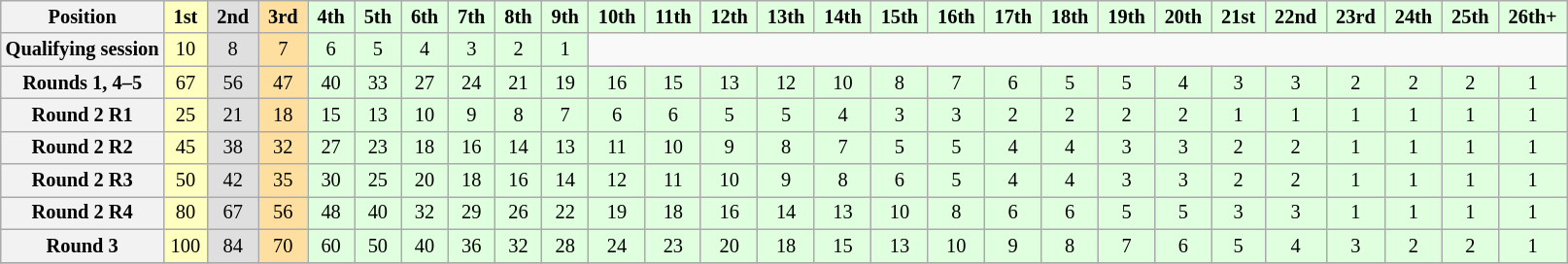<table class="wikitable" style="font-size: 85%;">
<tr>
<th>Position</th>
<td style="background:#ffffbf;"> <strong>1st</strong> </td>
<td style="background:#dfdfdf;"> <strong>2nd</strong> </td>
<td style="background:#ffdf9f;"> <strong>3rd</strong> </td>
<td style="background:#dfffdf;"> <strong>4th</strong> </td>
<td style="background:#dfffdf;"> <strong>5th</strong> </td>
<td style="background:#dfffdf;"> <strong>6th</strong> </td>
<td style="background:#dfffdf;"> <strong>7th</strong> </td>
<td style="background:#dfffdf;"> <strong>8th</strong> </td>
<td style="background:#dfffdf;"> <strong>9th</strong> </td>
<td style="background:#dfffdf;"> <strong>10th</strong> </td>
<td style="background:#dfffdf;"> <strong>11th</strong> </td>
<td style="background:#dfffdf;"> <strong>12th</strong> </td>
<td style="background:#dfffdf;"> <strong>13th</strong> </td>
<td style="background:#dfffdf;"> <strong>14th</strong> </td>
<td style="background:#dfffdf;"> <strong>15th</strong> </td>
<td style="background:#dfffdf;"> <strong>16th</strong> </td>
<td style="background:#dfffdf;"> <strong>17th</strong> </td>
<td style="background:#dfffdf;"> <strong>18th</strong> </td>
<td style="background:#dfffdf;"> <strong>19th</strong> </td>
<td style="background:#dfffdf;"> <strong>20th</strong> </td>
<td style="background:#dfffdf;"> <strong>21st</strong> </td>
<td style="background:#dfffdf;"> <strong>22nd</strong> </td>
<td style="background:#dfffdf;"> <strong>23rd</strong> </td>
<td style="background:#dfffdf;"> <strong>24th</strong> </td>
<td style="background:#dfffdf;"> <strong>25th</strong> </td>
<td style="background:#dfffdf;"> <strong>26th+</strong> </td>
</tr>
<tr align="center">
<th>Qualifying session</th>
<td style="background:#ffffbf;">10</td>
<td style="background:#dfdfdf;">8</td>
<td style="background:#ffdf9f;">7</td>
<td style="background:#dfffdf;">6</td>
<td style="background:#dfffdf;">5</td>
<td style="background:#dfffdf;">4</td>
<td style="background:#dfffdf;">3</td>
<td style="background:#dfffdf;">2</td>
<td style="background:#dfffdf;">1</td>
<td colspan=17></td>
</tr>
<tr align="center">
<th>Rounds 1, 4–5</th>
<td style="background:#ffffbf;">67</td>
<td style="background:#dfdfdf;">56</td>
<td style="background:#ffdf9f;">47</td>
<td style="background:#dfffdf;">40</td>
<td style="background:#dfffdf;">33</td>
<td style="background:#dfffdf;">27</td>
<td style="background:#dfffdf;">24</td>
<td style="background:#dfffdf;">21</td>
<td style="background:#dfffdf;">19</td>
<td style="background:#dfffdf;">16</td>
<td style="background:#dfffdf;">15</td>
<td style="background:#dfffdf;">13</td>
<td style="background:#dfffdf;">12</td>
<td style="background:#dfffdf;">10</td>
<td style="background:#dfffdf;">8</td>
<td style="background:#dfffdf;">7</td>
<td style="background:#dfffdf;">6</td>
<td style="background:#dfffdf;">5</td>
<td style="background:#dfffdf;">5</td>
<td style="background:#dfffdf;">4</td>
<td style="background:#dfffdf;">3</td>
<td style="background:#dfffdf;">3</td>
<td style="background:#dfffdf;">2</td>
<td style="background:#dfffdf;">2</td>
<td style="background:#dfffdf;">2</td>
<td style="background:#dfffdf;">1</td>
</tr>
<tr align="center">
<th>Round 2 R1</th>
<td style="background:#ffffbf;">25</td>
<td style="background:#dfdfdf;">21</td>
<td style="background:#ffdf9f;">18</td>
<td style="background:#dfffdf;">15</td>
<td style="background:#dfffdf;">13</td>
<td style="background:#dfffdf;">10</td>
<td style="background:#dfffdf;">9</td>
<td style="background:#dfffdf;">8</td>
<td style="background:#dfffdf;">7</td>
<td style="background:#dfffdf;">6</td>
<td style="background:#dfffdf;">6</td>
<td style="background:#dfffdf;">5</td>
<td style="background:#dfffdf;">5</td>
<td style="background:#dfffdf;">4</td>
<td style="background:#dfffdf;">3</td>
<td style="background:#dfffdf;">3</td>
<td style="background:#dfffdf;">2</td>
<td style="background:#dfffdf;">2</td>
<td style="background:#dfffdf;">2</td>
<td style="background:#dfffdf;">2</td>
<td style="background:#dfffdf;">1</td>
<td style="background:#dfffdf;">1</td>
<td style="background:#dfffdf;">1</td>
<td style="background:#dfffdf;">1</td>
<td style="background:#dfffdf;">1</td>
<td style="background:#dfffdf;">1</td>
</tr>
<tr align="center">
<th>Round 2 R2</th>
<td style="background:#ffffbf;">45</td>
<td style="background:#dfdfdf;">38</td>
<td style="background:#ffdf9f;">32</td>
<td style="background:#dfffdf;">27</td>
<td style="background:#dfffdf;">23</td>
<td style="background:#dfffdf;">18</td>
<td style="background:#dfffdf;">16</td>
<td style="background:#dfffdf;">14</td>
<td style="background:#dfffdf;">13</td>
<td style="background:#dfffdf;">11</td>
<td style="background:#dfffdf;">10</td>
<td style="background:#dfffdf;">9</td>
<td style="background:#dfffdf;">8</td>
<td style="background:#dfffdf;">7</td>
<td style="background:#dfffdf;">5</td>
<td style="background:#dfffdf;">5</td>
<td style="background:#dfffdf;">4</td>
<td style="background:#dfffdf;">4</td>
<td style="background:#dfffdf;">3</td>
<td style="background:#dfffdf;">3</td>
<td style="background:#dfffdf;">2</td>
<td style="background:#dfffdf;">2</td>
<td style="background:#dfffdf;">1</td>
<td style="background:#dfffdf;">1</td>
<td style="background:#dfffdf;">1</td>
<td style="background:#dfffdf;">1</td>
</tr>
<tr align="center">
<th>Round 2 R3</th>
<td style="background:#ffffbf;">50</td>
<td style="background:#dfdfdf;">42</td>
<td style="background:#ffdf9f;">35</td>
<td style="background:#dfffdf;">30</td>
<td style="background:#dfffdf;">25</td>
<td style="background:#dfffdf;">20</td>
<td style="background:#dfffdf;">18</td>
<td style="background:#dfffdf;">16</td>
<td style="background:#dfffdf;">14</td>
<td style="background:#dfffdf;">12</td>
<td style="background:#dfffdf;">11</td>
<td style="background:#dfffdf;">10</td>
<td style="background:#dfffdf;">9</td>
<td style="background:#dfffdf;">8</td>
<td style="background:#dfffdf;">6</td>
<td style="background:#dfffdf;">5</td>
<td style="background:#dfffdf;">4</td>
<td style="background:#dfffdf;">4</td>
<td style="background:#dfffdf;">3</td>
<td style="background:#dfffdf;">3</td>
<td style="background:#dfffdf;">2</td>
<td style="background:#dfffdf;">2</td>
<td style="background:#dfffdf;">1</td>
<td style="background:#dfffdf;">1</td>
<td style="background:#dfffdf;">1</td>
<td style="background:#dfffdf;">1</td>
</tr>
<tr align="center">
<th>Round 2 R4</th>
<td style="background:#ffffbf;">80</td>
<td style="background:#dfdfdf;">67</td>
<td style="background:#ffdf9f;">56</td>
<td style="background:#dfffdf;">48</td>
<td style="background:#dfffdf;">40</td>
<td style="background:#dfffdf;">32</td>
<td style="background:#dfffdf;">29</td>
<td style="background:#dfffdf;">26</td>
<td style="background:#dfffdf;">22</td>
<td style="background:#dfffdf;">19</td>
<td style="background:#dfffdf;">18</td>
<td style="background:#dfffdf;">16</td>
<td style="background:#dfffdf;">14</td>
<td style="background:#dfffdf;">13</td>
<td style="background:#dfffdf;">10</td>
<td style="background:#dfffdf;">8</td>
<td style="background:#dfffdf;">6</td>
<td style="background:#dfffdf;">6</td>
<td style="background:#dfffdf;">5</td>
<td style="background:#dfffdf;">5</td>
<td style="background:#dfffdf;">3</td>
<td style="background:#dfffdf;">3</td>
<td style="background:#dfffdf;">1</td>
<td style="background:#dfffdf;">1</td>
<td style="background:#dfffdf;">1</td>
<td style="background:#dfffdf;">1</td>
</tr>
<tr align="center">
<th>Round 3</th>
<td style="background:#ffffbf;">100</td>
<td style="background:#dfdfdf;">84</td>
<td style="background:#ffdf9f;">70</td>
<td style="background:#dfffdf;">60</td>
<td style="background:#dfffdf;">50</td>
<td style="background:#dfffdf;">40</td>
<td style="background:#dfffdf;">36</td>
<td style="background:#dfffdf;">32</td>
<td style="background:#dfffdf;">28</td>
<td style="background:#dfffdf;">24</td>
<td style="background:#dfffdf;">23</td>
<td style="background:#dfffdf;">20</td>
<td style="background:#dfffdf;">18</td>
<td style="background:#dfffdf;">15</td>
<td style="background:#dfffdf;">13</td>
<td style="background:#dfffdf;">10</td>
<td style="background:#dfffdf;">9</td>
<td style="background:#dfffdf;">8</td>
<td style="background:#dfffdf;">7</td>
<td style="background:#dfffdf;">6</td>
<td style="background:#dfffdf;">5</td>
<td style="background:#dfffdf;">4</td>
<td style="background:#dfffdf;">3</td>
<td style="background:#dfffdf;">2</td>
<td style="background:#dfffdf;">2</td>
<td style="background:#dfffdf;">1</td>
</tr>
<tr align="center">
</tr>
</table>
